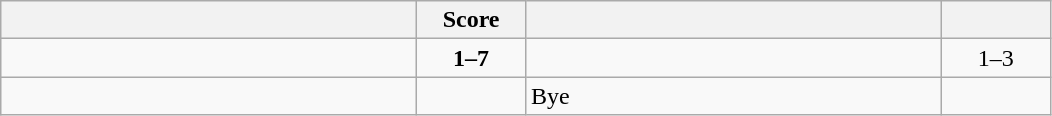<table class="wikitable" style="text-align: center; ">
<tr>
<th align="right" width="270"></th>
<th width="65">Score</th>
<th align="left" width="270"></th>
<th width="65"></th>
</tr>
<tr>
<td align="left"></td>
<td><strong>1–7</strong></td>
<td align="left"><strong></strong></td>
<td>1–3 <strong></strong></td>
</tr>
<tr>
<td align="left"><strong></strong></td>
<td></td>
<td align="left">Bye</td>
<td></td>
</tr>
</table>
